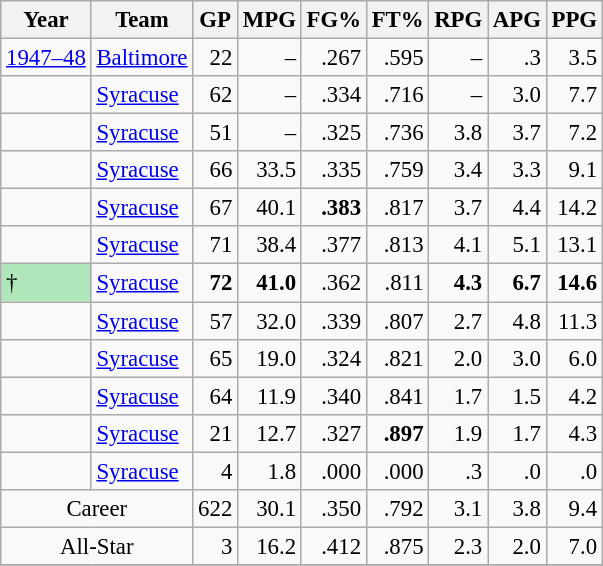<table class="wikitable sortable" style="font-size:95%; text-align:right;">
<tr>
<th>Year</th>
<th>Team</th>
<th>GP</th>
<th>MPG</th>
<th>FG%</th>
<th>FT%</th>
<th>RPG</th>
<th>APG</th>
<th>PPG</th>
</tr>
<tr>
<td style="text-align:left;"><a href='#'>1947–48</a></td>
<td style="text-align:left;"><a href='#'>Baltimore</a></td>
<td>22</td>
<td>–</td>
<td>.267</td>
<td>.595</td>
<td>–</td>
<td>.3</td>
<td>3.5</td>
</tr>
<tr>
<td style="text-align:left;"></td>
<td style="text-align:left;"><a href='#'>Syracuse</a></td>
<td>62</td>
<td>–</td>
<td>.334</td>
<td>.716</td>
<td>–</td>
<td>3.0</td>
<td>7.7</td>
</tr>
<tr>
<td style="text-align:left;"></td>
<td style="text-align:left;"><a href='#'>Syracuse</a></td>
<td>51</td>
<td>–</td>
<td>.325</td>
<td>.736</td>
<td>3.8</td>
<td>3.7</td>
<td>7.2</td>
</tr>
<tr>
<td style="text-align:left;"></td>
<td style="text-align:left;"><a href='#'>Syracuse</a></td>
<td>66</td>
<td>33.5</td>
<td>.335</td>
<td>.759</td>
<td>3.4</td>
<td>3.3</td>
<td>9.1</td>
</tr>
<tr>
<td style="text-align:left;"></td>
<td style="text-align:left;"><a href='#'>Syracuse</a></td>
<td>67</td>
<td>40.1</td>
<td><strong>.383</strong></td>
<td>.817</td>
<td>3.7</td>
<td>4.4</td>
<td>14.2</td>
</tr>
<tr>
<td style="text-align:left;"></td>
<td style="text-align:left;"><a href='#'>Syracuse</a></td>
<td>71</td>
<td>38.4</td>
<td>.377</td>
<td>.813</td>
<td>4.1</td>
<td>5.1</td>
<td>13.1</td>
</tr>
<tr>
<td style="text-align:left; background:#afe6ba;">†</td>
<td style="text-align:left;"><a href='#'>Syracuse</a></td>
<td><strong>72</strong></td>
<td><strong>41.0</strong></td>
<td>.362</td>
<td>.811</td>
<td><strong>4.3</strong></td>
<td><strong>6.7</strong></td>
<td><strong>14.6</strong></td>
</tr>
<tr>
<td style="text-align:left;"></td>
<td style="text-align:left;"><a href='#'>Syracuse</a></td>
<td>57</td>
<td>32.0</td>
<td>.339</td>
<td>.807</td>
<td>2.7</td>
<td>4.8</td>
<td>11.3</td>
</tr>
<tr>
<td style="text-align:left;"></td>
<td style="text-align:left;"><a href='#'>Syracuse</a></td>
<td>65</td>
<td>19.0</td>
<td>.324</td>
<td>.821</td>
<td>2.0</td>
<td>3.0</td>
<td>6.0</td>
</tr>
<tr>
<td style="text-align:left;"></td>
<td style="text-align:left;"><a href='#'>Syracuse</a></td>
<td>64</td>
<td>11.9</td>
<td>.340</td>
<td>.841</td>
<td>1.7</td>
<td>1.5</td>
<td>4.2</td>
</tr>
<tr>
<td style="text-align:left;"></td>
<td style="text-align:left;"><a href='#'>Syracuse</a></td>
<td>21</td>
<td>12.7</td>
<td>.327</td>
<td><strong>.897</strong></td>
<td>1.9</td>
<td>1.7</td>
<td>4.3</td>
</tr>
<tr>
<td style="text-align:left;"></td>
<td style="text-align:left;"><a href='#'>Syracuse</a></td>
<td>4</td>
<td>1.8</td>
<td>.000</td>
<td>.000</td>
<td>.3</td>
<td>.0</td>
<td>.0</td>
</tr>
<tr>
<td style="text-align:center;" colspan="2">Career</td>
<td>622</td>
<td>30.1</td>
<td>.350</td>
<td>.792</td>
<td>3.1</td>
<td>3.8</td>
<td>9.4</td>
</tr>
<tr>
<td style="text-align:center;" colspan="2">All-Star</td>
<td>3</td>
<td>16.2</td>
<td>.412</td>
<td>.875</td>
<td>2.3</td>
<td>2.0</td>
<td>7.0</td>
</tr>
<tr>
</tr>
</table>
